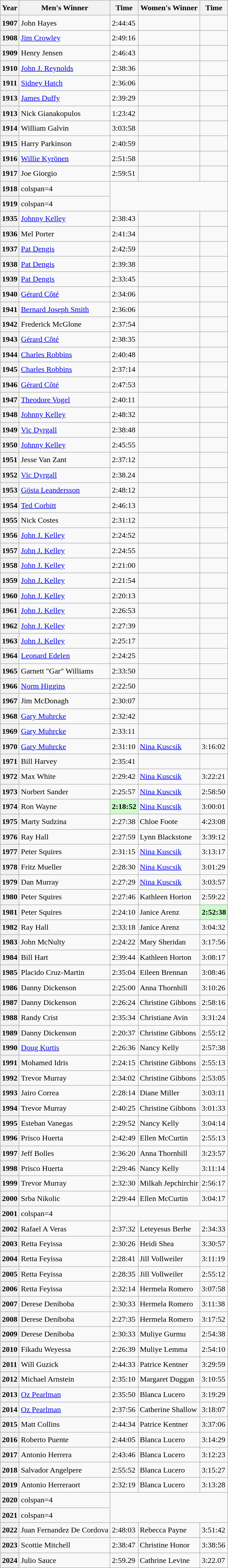<table class="wikitable sortable" style="font-size:1.00em; line-height:1.5em;">
<tr>
<th scope="col">Year</th>
<th scope="col">Men's Winner</th>
<th scope="col" data-sort-type="time">Time</th>
<th scope="col">Women's Winner</th>
<th scope="col" data-sort-type="time">Time</th>
</tr>
<tr>
<th scope="row">1907</th>
<td>John Hayes</td>
<td>2:44:45</td>
<td></td>
<td></td>
</tr>
<tr>
<th scope="row">1908</th>
<td><a href='#'> Jim Crowley</a></td>
<td>2:49:16</td>
<td></td>
<td></td>
</tr>
<tr>
<th scope="row">1909</th>
<td>Henry Jensen</td>
<td>2:46:43</td>
<td></td>
<td></td>
</tr>
<tr>
<th scope="row">1910</th>
<td><a href='#'>John J. Reynolds</a></td>
<td>2:38:36</td>
<td></td>
<td></td>
</tr>
<tr>
<th scope="row">1911</th>
<td><a href='#'>Sidney Hatch</a></td>
<td>2:36:06</td>
<td></td>
<td></td>
</tr>
<tr>
<th scope="row">1913</th>
<td><a href='#'>James Duffy</a></td>
<td>2:39:29</td>
<td></td>
<td></td>
</tr>
<tr>
<th scope="row">1913</th>
<td>Nick Gianakopulos</td>
<td>1:23:42</td>
<td></td>
<td></td>
</tr>
<tr>
<th scope="row">1914</th>
<td>William Galvin</td>
<td>3:03:58</td>
<td></td>
<td></td>
</tr>
<tr>
<th scope="row">1915</th>
<td>Harry Parkinson</td>
<td>2:40:59</td>
<td></td>
<td></td>
</tr>
<tr>
<th scope="row">1916</th>
<td><a href='#'> Willie Kyrönen</a></td>
<td>2:51:58</td>
<td></td>
<td></td>
</tr>
<tr>
<th scope="row">1917</th>
<td>Joe Giorgio</td>
<td>2:59:51</td>
<td></td>
<td></td>
</tr>
<tr>
<th scope="row">1918</th>
<td>colspan=4  </td>
</tr>
<tr>
<th scope="row">1919</th>
<td>colspan=4 </td>
</tr>
<tr>
<th scope="row">1935</th>
<td><a href='#'>Johnny Kelley</a></td>
<td>2:38:43</td>
<td></td>
<td></td>
</tr>
<tr>
<th scope="row">1936</th>
<td>Mel Porter</td>
<td>2:41:34</td>
<td></td>
<td></td>
</tr>
<tr>
<th scope="row">1937</th>
<td><a href='#'>Pat Dengis</a></td>
<td>2:42:59</td>
<td></td>
<td></td>
</tr>
<tr>
<th scope="row">1938</th>
<td><a href='#'>Pat Dengis</a></td>
<td>2:39:38</td>
<td></td>
<td></td>
</tr>
<tr>
<th scope="row">1939</th>
<td><a href='#'>Pat Dengis</a></td>
<td>2:33:45</td>
<td></td>
<td></td>
</tr>
<tr>
<th scope="row">1940</th>
<td><a href='#'>Gérard Côté</a></td>
<td>2:34:06</td>
<td></td>
<td></td>
</tr>
<tr>
<th scope="row">1941</th>
<td><a href='#'>Bernard Joseph Smith</a> </td>
<td>2:36:06</td>
<td></td>
<td></td>
</tr>
<tr>
<th scope="row">1942</th>
<td>Frederick McGlone </td>
<td>2:37:54</td>
<td></td>
<td></td>
</tr>
<tr>
<th scope="row">1943</th>
<td><a href='#'>Gérard Côté</a></td>
<td>2:38:35</td>
<td></td>
<td></td>
</tr>
<tr>
<th scope="row">1944</th>
<td><a href='#'>Charles Robbins</a> </td>
<td>2:40:48</td>
<td></td>
<td></td>
</tr>
<tr>
<th scope="row">1945</th>
<td><a href='#'>Charles Robbins</a></td>
<td>2:37:14</td>
<td></td>
<td></td>
</tr>
<tr>
<th scope="row">1946</th>
<td><a href='#'>Gérard Côté</a></td>
<td>2:47:53</td>
<td></td>
<td></td>
</tr>
<tr>
<th scope="row">1947</th>
<td><a href='#'>Theodore Vogel</a></td>
<td>2:40:11</td>
<td></td>
<td></td>
</tr>
<tr>
<th scope="row">1948</th>
<td><a href='#'>Johnny Kelley</a> </td>
<td>2:48:32</td>
<td></td>
<td></td>
</tr>
<tr>
<th scope="row">1949</th>
<td><a href='#'>Vic Dyrgall</a> </td>
<td>2:38:48</td>
<td></td>
<td></td>
</tr>
<tr>
<th scope="row">1950</th>
<td><a href='#'>Johnny Kelley</a></td>
<td>2:45:55</td>
<td></td>
<td></td>
</tr>
<tr>
<th scope="row">1951</th>
<td>Jesse Van Zant </td>
<td>2:37:12</td>
<td></td>
<td></td>
</tr>
<tr>
<th scope="row">1952</th>
<td><a href='#'>Vic Dyrgall</a></td>
<td>2:38.24</td>
<td></td>
<td></td>
</tr>
<tr>
<th scope="row">1953</th>
<td><a href='#'>Gösta Leandersson</a></td>
<td>2:48:12</td>
<td></td>
<td></td>
</tr>
<tr>
<th scope="row">1954</th>
<td><a href='#'>Ted Corbitt</a> </td>
<td>2:46:13</td>
<td></td>
<td></td>
</tr>
<tr>
<th scope="row">1955</th>
<td>Nick Costes </td>
<td>2:31:12</td>
<td></td>
<td></td>
</tr>
<tr>
<th scope="row">1956</th>
<td><a href='#'>John J. Kelley</a></td>
<td>2:24:52</td>
<td></td>
<td></td>
</tr>
<tr>
<th scope="row">1957</th>
<td><a href='#'>John J. Kelley</a></td>
<td>2:24:55</td>
<td></td>
<td></td>
</tr>
<tr>
<th scope="row">1958</th>
<td><a href='#'>John J. Kelley</a></td>
<td>2:21:00</td>
<td></td>
<td></td>
</tr>
<tr>
<th scope="row">1959</th>
<td><a href='#'>John J. Kelley</a> </td>
<td>2:21:54</td>
<td></td>
<td></td>
</tr>
<tr>
<th scope="row">1960</th>
<td><a href='#'>John J. Kelley</a></td>
<td>2:20:13</td>
<td></td>
<td></td>
</tr>
<tr>
<th scope="row">1961</th>
<td><a href='#'>John J. Kelley</a>  </td>
<td>2:26:53</td>
<td></td>
<td></td>
</tr>
<tr>
<th scope="row">1962</th>
<td><a href='#'>John J. Kelley</a> </td>
<td>2:27:39</td>
<td></td>
<td></td>
</tr>
<tr>
<th scope="row">1963</th>
<td><a href='#'>John J. Kelley</a> </td>
<td>2:25:17</td>
<td></td>
<td></td>
</tr>
<tr>
<th scope="row">1964</th>
<td><a href='#'>Leonard Edelen</a> </td>
<td>2:24:25</td>
<td></td>
<td></td>
</tr>
<tr>
<th scope="row">1965</th>
<td>Garnett "Gar" Williams </td>
<td>2:33:50</td>
<td></td>
<td></td>
</tr>
<tr>
<th scope="row">1966</th>
<td><a href='#'>Norm Higgins</a> </td>
<td>2:22:50</td>
<td></td>
<td></td>
</tr>
<tr>
<th scope="row">1967</th>
<td>Jim McDonagh</td>
<td>2:30:07</td>
<td></td>
<td></td>
</tr>
<tr>
<th scope="row">1968</th>
<td><a href='#'>Gary Muhrcke</a></td>
<td>2:32:42</td>
<td></td>
<td></td>
</tr>
<tr>
<th scope="row">1969</th>
<td><a href='#'>Gary Muhrcke</a></td>
<td>2:33:11</td>
<td></td>
<td></td>
</tr>
<tr>
<th scope="row">1970</th>
<td><a href='#'>Gary Muhrcke</a></td>
<td>2:31:10</td>
<td><a href='#'>Nina Kuscsik</a></td>
<td>3:16:02</td>
</tr>
<tr>
<th scope="row">1971</th>
<td>Bill Harvey</td>
<td>2:35:41</td>
<td></td>
<td></td>
</tr>
<tr>
<th scope="row">1972</th>
<td>Max White</td>
<td>2:29:42</td>
<td><a href='#'>Nina Kuscsik</a></td>
<td>3:22:21</td>
</tr>
<tr>
<th scope="row">1973</th>
<td>Norbert Sander</td>
<td>2:25:57</td>
<td><a href='#'>Nina Kuscsik</a></td>
<td>2:58:50</td>
</tr>
<tr>
<th scope="row">1974</th>
<td>Ron Wayne </td>
<td style="background:#CCFFCC"><strong>2:18:52</strong></td>
<td><a href='#'>Nina Kuscsik</a></td>
<td>3:00:01</td>
</tr>
<tr>
<th scope="row">1975</th>
<td>Marty Sudzina</td>
<td>2:27:38</td>
<td>Chloe Foote</td>
<td>4:23:08</td>
</tr>
<tr>
<th scope="row">1976</th>
<td>Ray Hall</td>
<td>2:27:59</td>
<td>Lynn Blackstone</td>
<td>3:39:12</td>
</tr>
<tr>
<th scope="row">1977</th>
<td>Peter Squires</td>
<td>2:31:15</td>
<td><a href='#'>Nina Kuscsik</a></td>
<td>3:13:17</td>
</tr>
<tr>
<th scope="row">1978</th>
<td>Fritz Mueller</td>
<td>2:28:30</td>
<td><a href='#'>Nina Kuscsik</a></td>
<td>3:01:29</td>
</tr>
<tr>
<th scope="row">1979</th>
<td>Dan Murray</td>
<td>2:27:29</td>
<td><a href='#'>Nina Kuscsik</a></td>
<td>3:03:57</td>
</tr>
<tr>
<th scope="row">1980</th>
<td>Peter Squires</td>
<td>2:27:46</td>
<td>Kathleen Horton</td>
<td>2:59:22</td>
</tr>
<tr>
<th scope="row">1981</th>
<td>Peter Squires</td>
<td>2:24:10</td>
<td>Janice Arenz</td>
<td style="background:#CCFFCC"><strong>2:52:38</strong></td>
</tr>
<tr>
<th scope="row">1982</th>
<td>Ray Hall</td>
<td>2:33:18</td>
<td>Janice Arenz</td>
<td>3:04:32</td>
</tr>
<tr>
<th scope="row">1983</th>
<td>John McNulty</td>
<td>2:24:22</td>
<td>Mary Sheridan</td>
<td>3:17:56</td>
</tr>
<tr>
<th scope="row">1984</th>
<td>Bill Hart</td>
<td>2:39:44</td>
<td>Kathleen Horton</td>
<td>3:08:17</td>
</tr>
<tr>
<th scope="row">1985</th>
<td>Placido Cruz-Martin</td>
<td>2:35:04</td>
<td>Eileen Brennan</td>
<td>3:08:46</td>
</tr>
<tr>
<th scope="row">1986</th>
<td>Danny Dickenson</td>
<td>2:25:00</td>
<td>Anna Thornhill</td>
<td>3:10:26</td>
</tr>
<tr>
<th scope="row">1987</th>
<td>Danny Dickenson</td>
<td>2:26:24</td>
<td>Christine Gibbons</td>
<td>2:58:16</td>
</tr>
<tr>
<th scope="row">1988</th>
<td>Randy Crist</td>
<td>2:35:34</td>
<td>Christiane Avin</td>
<td>3:31:24</td>
</tr>
<tr>
<th scope="row">1989</th>
<td>Danny Dickenson</td>
<td>2:20:37</td>
<td>Christine Gibbons</td>
<td>2:55:12</td>
</tr>
<tr>
<th scope="row">1990</th>
<td><a href='#'>Doug Kurtis</a></td>
<td>2:26:36</td>
<td>Nancy Kelly</td>
<td>2:57:38</td>
</tr>
<tr>
<th scope="row">1991</th>
<td>Mohamed Idris</td>
<td>2:24:15</td>
<td>Christine Gibbons</td>
<td>2:55:13</td>
</tr>
<tr>
<th scope="row">1992</th>
<td>Trevor Murray</td>
<td>2:34:02</td>
<td>Christine Gibbons</td>
<td>2:53:05</td>
</tr>
<tr>
<th scope="row">1993</th>
<td>Jairo Correa</td>
<td>2:28:14</td>
<td>Diane Miller</td>
<td>3:03:11</td>
</tr>
<tr>
<th scope="row">1994</th>
<td>Trevor Murray</td>
<td>2:40:25</td>
<td>Christine Gibbons</td>
<td>3:01:33</td>
</tr>
<tr>
<th scope="row">1995</th>
<td>Esteban Vanegas</td>
<td>2:29:52</td>
<td>Nancy Kelly</td>
<td>3:04:14</td>
</tr>
<tr>
<th scope="row">1996</th>
<td>Prisco Huerta</td>
<td>2:42:49</td>
<td>Ellen McCurtin</td>
<td>2:55:13</td>
</tr>
<tr>
<th scope="row">1997</th>
<td>Jeff Bolles</td>
<td>2:36:20</td>
<td>Anna Thornhill</td>
<td>3:23:57</td>
</tr>
<tr>
<th scope="row">1998</th>
<td>Prisco Huerta</td>
<td>2:29:46</td>
<td>Nancy Kelly</td>
<td>3:11:14</td>
</tr>
<tr>
<th scope="row">1999</th>
<td>Trevor Murray</td>
<td>2:32:30</td>
<td>Milkah Jepchirchir</td>
<td>2:56:17</td>
</tr>
<tr>
<th scope="row">2000</th>
<td>Srba Nikolic</td>
<td>2:29:44</td>
<td>Ellen McCurtin</td>
<td>3:04:17</td>
</tr>
<tr>
<th scope="row">2001</th>
<td>colspan=4  </td>
</tr>
<tr>
<th scope="row">2002</th>
<td>Rafael A Veras</td>
<td>2:37:32</td>
<td>Leteyesus Berhe</td>
<td>2:34:33</td>
</tr>
<tr>
<th scope="row">2003</th>
<td>Retta Feyissa</td>
<td>2:30:26</td>
<td>Heidi Shea</td>
<td>3:30:57</td>
</tr>
<tr>
<th scope="row">2004</th>
<td>Retta Feyissa</td>
<td>2:28:41</td>
<td>Jill Vollweiler</td>
<td>3:11:19</td>
</tr>
<tr>
<th scope="row">2005</th>
<td>Retta Feyissa</td>
<td>2:28:35</td>
<td>Jill Vollweiler</td>
<td>2:55:12</td>
</tr>
<tr>
<th scope="row">2006</th>
<td>Retta Feyissa</td>
<td>2:32:14</td>
<td>Hermela Romero</td>
<td>3:07:58</td>
</tr>
<tr>
<th scope="row">2007</th>
<td>Derese Deniboba</td>
<td>2:30:33</td>
<td>Hermela Romero</td>
<td>3:11:38</td>
</tr>
<tr>
<th scope="row">2008</th>
<td>Derese Deniboba</td>
<td>2:27:35</td>
<td>Hermela Romero</td>
<td>3:17:52</td>
</tr>
<tr>
<th scope="row">2009</th>
<td>Derese Deniboba</td>
<td>2:30:33</td>
<td>Muliye Gurmu</td>
<td>2:54:38</td>
</tr>
<tr>
<th scope="row">2010</th>
<td>Fikadu Weyessa</td>
<td>2:26:39</td>
<td>Muliye Lemma</td>
<td>2:54:10</td>
</tr>
<tr>
<th scope="row">2011</th>
<td>Will Guzick</td>
<td>2:44:33</td>
<td>Patrice Kentner</td>
<td>3:29:59</td>
</tr>
<tr>
<th scope="row">2012</th>
<td>Michael Arnstein</td>
<td>2:35:10</td>
<td>Margaret Duggan</td>
<td>3:10:55</td>
</tr>
<tr>
<th scope="row">2013</th>
<td><a href='#'>Oz Pearlman</a></td>
<td>2:35:50</td>
<td>Blanca Lucero</td>
<td>3:19:29</td>
</tr>
<tr>
<th scope="row">2014</th>
<td><a href='#'>Oz Pearlman</a></td>
<td>2:37:56</td>
<td>Catherine Shallow</td>
<td>3:18:07</td>
</tr>
<tr>
<th scope="row">2015</th>
<td>Matt Collins</td>
<td>2:44:34</td>
<td>Patrice Kentner</td>
<td>3:37:06</td>
</tr>
<tr>
<th scope="row">2016</th>
<td>Roberto Puente</td>
<td>2:44:05</td>
<td>Blanca Lucero</td>
<td>3:14:29</td>
</tr>
<tr>
<th scope="row">2017</th>
<td>Antonio Herrera</td>
<td>2:43:46</td>
<td>Blanca Lucero</td>
<td>3:12:23</td>
</tr>
<tr>
<th scope="row">2018</th>
<td>Salvador Angelpere</td>
<td>2:55:52</td>
<td>Blanca Lucero</td>
<td>3:15:27</td>
</tr>
<tr>
<th scope="row">2019</th>
<td>Antonio Herreraort</td>
<td>2:32:19</td>
<td>Blanca Lucero</td>
<td>3:13:28</td>
</tr>
<tr>
<th scope="row">2020</th>
<td>colspan=4 </td>
</tr>
<tr>
<th scope="row">2021</th>
<td>colspan=4 </td>
</tr>
<tr>
<th scope="row">2022</th>
<td>Juan Fernandez De Cordova</td>
<td>2:48:03</td>
<td>Rebecca Payne</td>
<td>3:51:42</td>
</tr>
<tr>
<th scope="row">2023</th>
<td>Scottie Mitchell</td>
<td>2:38:47</td>
<td>Christine Honor</td>
<td>3:38:56</td>
</tr>
<tr>
<th scope="row">2024</th>
<td>Julio Sauce</td>
<td>2:59.29</td>
<td>Cathrine Levine</td>
<td>3:22.07</td>
</tr>
</table>
